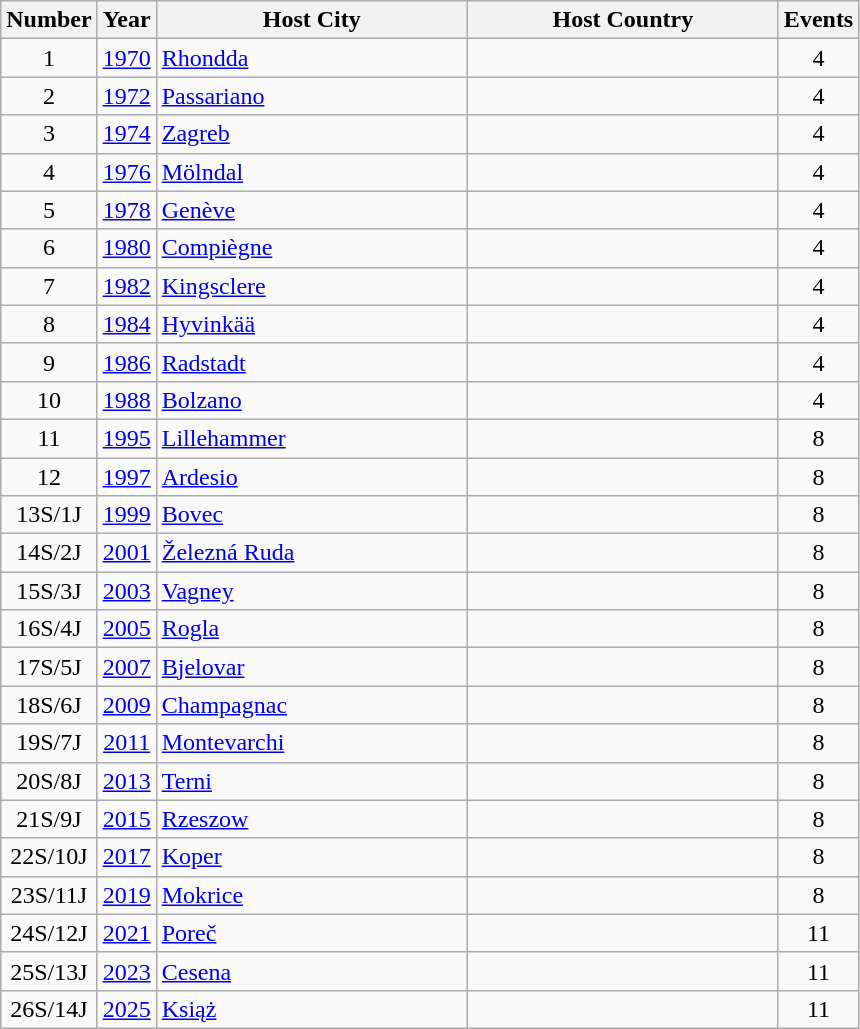<table class="wikitable" style="text-align:center; font-size:100%">
<tr>
<th width=30>Number</th>
<th width=30>Year</th>
<th width=200>Host City</th>
<th width=200>Host Country</th>
<th width=30>Events</th>
</tr>
<tr>
<td align=center>1</td>
<td><a href='#'>1970</a></td>
<td align=left><a href='#'>Rhondda</a></td>
<td align=left></td>
<td>4</td>
</tr>
<tr>
<td align=center>2</td>
<td><a href='#'>1972</a></td>
<td align=left><a href='#'>Passariano</a></td>
<td align=left></td>
<td>4</td>
</tr>
<tr>
<td align=center>3</td>
<td><a href='#'>1974</a></td>
<td align=left><a href='#'>Zagreb</a></td>
<td align=left></td>
<td>4</td>
</tr>
<tr>
<td align=center>4</td>
<td><a href='#'>1976</a></td>
<td align=left><a href='#'>Mölndal</a></td>
<td align=left></td>
<td>4</td>
</tr>
<tr>
<td align=center>5</td>
<td><a href='#'>1978</a></td>
<td align=left><a href='#'>Genève</a></td>
<td align=left></td>
<td>4</td>
</tr>
<tr>
<td align=center>6</td>
<td><a href='#'>1980</a></td>
<td align=left><a href='#'>Compiègne</a></td>
<td align=left></td>
<td>4</td>
</tr>
<tr>
<td align=center>7</td>
<td><a href='#'>1982</a></td>
<td align=left><a href='#'>Kingsclere</a></td>
<td align=left></td>
<td>4</td>
</tr>
<tr>
<td align=center>8</td>
<td><a href='#'>1984</a></td>
<td align=left><a href='#'>Hyvinkää</a></td>
<td align=left></td>
<td>4</td>
</tr>
<tr>
<td align=center>9</td>
<td><a href='#'>1986</a></td>
<td align=left><a href='#'>Radstadt</a></td>
<td align=left></td>
<td>4</td>
</tr>
<tr>
<td align=center>10</td>
<td><a href='#'>1988</a></td>
<td align=left><a href='#'>Bolzano</a></td>
<td align=left></td>
<td>4</td>
</tr>
<tr>
<td align=center>11</td>
<td><a href='#'>1995</a></td>
<td align=left><a href='#'>Lillehammer</a></td>
<td align=left></td>
<td>8</td>
</tr>
<tr>
<td align=center>12</td>
<td><a href='#'>1997</a></td>
<td align=left><a href='#'>Ardesio</a></td>
<td align=left></td>
<td>8</td>
</tr>
<tr>
<td align=center>13S/1J</td>
<td><a href='#'>1999</a></td>
<td align=left><a href='#'>Bovec</a></td>
<td align=left></td>
<td>8</td>
</tr>
<tr>
<td align=center>14S/2J</td>
<td><a href='#'>2001</a></td>
<td align=left><a href='#'>Železná Ruda</a></td>
<td align=left></td>
<td>8</td>
</tr>
<tr>
<td align=center>15S/3J</td>
<td><a href='#'>2003</a></td>
<td align=left><a href='#'>Vagney</a></td>
<td align=left></td>
<td>8</td>
</tr>
<tr>
<td align=center>16S/4J</td>
<td><a href='#'>2005</a></td>
<td align=left><a href='#'>Rogla</a></td>
<td align=left></td>
<td>8</td>
</tr>
<tr>
<td align=center>17S/5J</td>
<td><a href='#'>2007</a></td>
<td align=left><a href='#'>Bjelovar</a></td>
<td align=left></td>
<td>8</td>
</tr>
<tr>
<td align=center>18S/6J</td>
<td><a href='#'>2009</a></td>
<td align=left><a href='#'>Champagnac</a></td>
<td align=left></td>
<td>8</td>
</tr>
<tr>
<td align=center>19S/7J</td>
<td><a href='#'>2011</a></td>
<td align=left><a href='#'>Montevarchi</a></td>
<td align=left></td>
<td>8</td>
</tr>
<tr>
<td align=center>20S/8J</td>
<td><a href='#'>2013</a></td>
<td align=left><a href='#'>Terni</a></td>
<td align=left></td>
<td>8</td>
</tr>
<tr>
<td align=center>21S/9J</td>
<td><a href='#'>2015</a></td>
<td align=left><a href='#'>Rzeszow</a></td>
<td align=left></td>
<td>8</td>
</tr>
<tr>
<td align=center>22S/10J</td>
<td><a href='#'>2017</a></td>
<td align=left><a href='#'>Koper</a></td>
<td align=left></td>
<td>8</td>
</tr>
<tr>
<td align=center>23S/11J</td>
<td><a href='#'>2019</a></td>
<td align=left><a href='#'>Mokrice</a></td>
<td align=left></td>
<td>8</td>
</tr>
<tr>
<td align=center>24S/12J</td>
<td><a href='#'>2021</a></td>
<td align=left><a href='#'>Poreč</a></td>
<td align=left></td>
<td>11</td>
</tr>
<tr>
<td align=center>25S/13J</td>
<td><a href='#'>2023</a></td>
<td align=left><a href='#'>Cesena</a></td>
<td align=left></td>
<td>11</td>
</tr>
<tr>
<td align=center>26S/14J</td>
<td><a href='#'>2025</a></td>
<td align=left><a href='#'>Książ</a></td>
<td align=left></td>
<td>11</td>
</tr>
</table>
